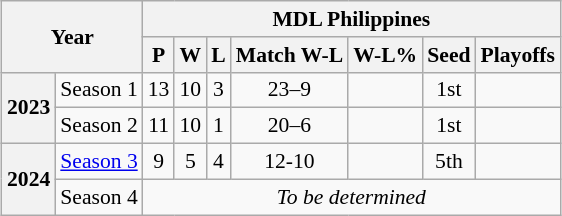<table class="wikitable" style="text-align: center; margin-left: auto; margin-right: auto; font-size: 90%;">
<tr>
<th colspan="2" rowspan="2">Year</th>
<th colspan="7">MDL Philippines</th>
</tr>
<tr>
<th>P</th>
<th>W</th>
<th>L</th>
<th>Match W-L</th>
<th>W-L%</th>
<th>Seed</th>
<th>Playoffs</th>
</tr>
<tr>
<th rowspan="2">2023</th>
<td>Season 1</td>
<td>13</td>
<td>10</td>
<td>3</td>
<td>23–9</td>
<td></td>
<td>1st</td>
<td></td>
</tr>
<tr>
<td>Season 2</td>
<td>11</td>
<td>10</td>
<td>1</td>
<td>20–6</td>
<td></td>
<td>1st</td>
<td></td>
</tr>
<tr>
<th rowspan="2">2024</th>
<td><a href='#'>Season 3</a></td>
<td>9</td>
<td>5</td>
<td>4</td>
<td>12-10</td>
<td></td>
<td>5th</td>
<td></td>
</tr>
<tr>
<td>Season 4</td>
<td colspan="7"><em>To be determined</em></td>
</tr>
</table>
